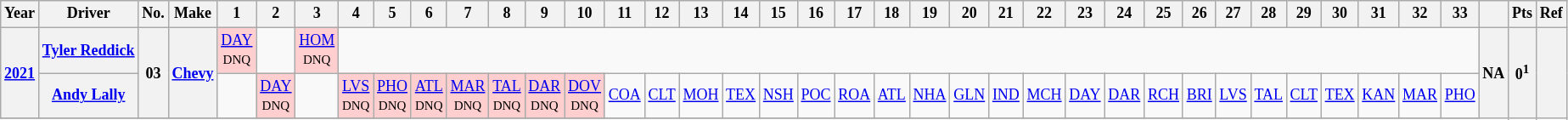<table class="wikitable" style="text-align:center; font-size:75%">
<tr>
<th>Year</th>
<th>Driver</th>
<th>No.</th>
<th>Make</th>
<th>1</th>
<th>2</th>
<th>3</th>
<th>4</th>
<th>5</th>
<th>6</th>
<th>7</th>
<th>8</th>
<th>9</th>
<th>10</th>
<th>11</th>
<th>12</th>
<th>13</th>
<th>14</th>
<th>15</th>
<th>16</th>
<th>17</th>
<th>18</th>
<th>19</th>
<th>20</th>
<th>21</th>
<th>22</th>
<th>23</th>
<th>24</th>
<th>25</th>
<th>26</th>
<th>27</th>
<th>28</th>
<th>29</th>
<th>30</th>
<th>31</th>
<th>32</th>
<th>33</th>
<th></th>
<th>Pts</th>
<th>Ref</th>
</tr>
<tr>
<th Rowspan=2><a href='#'>2021</a></th>
<th><a href='#'>Tyler Reddick</a></th>
<th Rowspan=2>03</th>
<th Rowspan=2><a href='#'>Chevy</a></th>
<td style="background:#FFCFCF;"><a href='#'>DAY</a><br><small>DNQ</small></td>
<td colspan=1></td>
<td style="background:#FFCFCF;"><a href='#'>HOM</a><br><small>DNQ</small></td>
<td colspan=30></td>
<th Rowspan=3>NA</th>
<th Rowspan=3>0<sup>1</sup></th>
<th Rowspan=3></th>
</tr>
<tr>
<th><a href='#'>Andy Lally</a></th>
<td colspan=1></td>
<td style="background:#FFCFCF;"><a href='#'>DAY</a><br><small>DNQ</small></td>
<td colspan=1></td>
<td style="background:#FFCFCF;"><a href='#'>LVS</a><br><small>DNQ</small></td>
<td style="background:#FFCFCF;"><a href='#'>PHO</a><br><small>DNQ</small></td>
<td style="background:#FFCFCF;"><a href='#'>ATL</a><br><small>DNQ</small></td>
<td style="background:#FFCFCF;"><a href='#'>MAR</a><br><small>DNQ</small></td>
<td style="background:#FFCFCF;"><a href='#'>TAL</a><br><small>DNQ</small></td>
<td style="background:#FFCFCF;"><a href='#'>DAR</a><br><small>DNQ</small></td>
<td style="background:#FFCFCF;"><a href='#'>DOV</a><br><small>DNQ</small></td>
<td><a href='#'>COA</a></td>
<td><a href='#'>CLT</a></td>
<td><a href='#'>MOH</a></td>
<td><a href='#'>TEX</a></td>
<td><a href='#'>NSH</a></td>
<td><a href='#'>POC</a></td>
<td><a href='#'>ROA</a></td>
<td><a href='#'>ATL</a></td>
<td><a href='#'>NHA</a></td>
<td><a href='#'>GLN</a></td>
<td><a href='#'>IND</a></td>
<td><a href='#'>MCH</a></td>
<td><a href='#'>DAY</a></td>
<td><a href='#'>DAR</a></td>
<td><a href='#'>RCH</a></td>
<td><a href='#'>BRI</a></td>
<td><a href='#'>LVS</a></td>
<td><a href='#'>TAL</a></td>
<td><a href='#'>CLT</a></td>
<td><a href='#'>TEX</a></td>
<td><a href='#'>KAN</a></td>
<td><a href='#'>MAR</a></td>
<td><a href='#'>PHO</a></td>
</tr>
<tr>
</tr>
</table>
